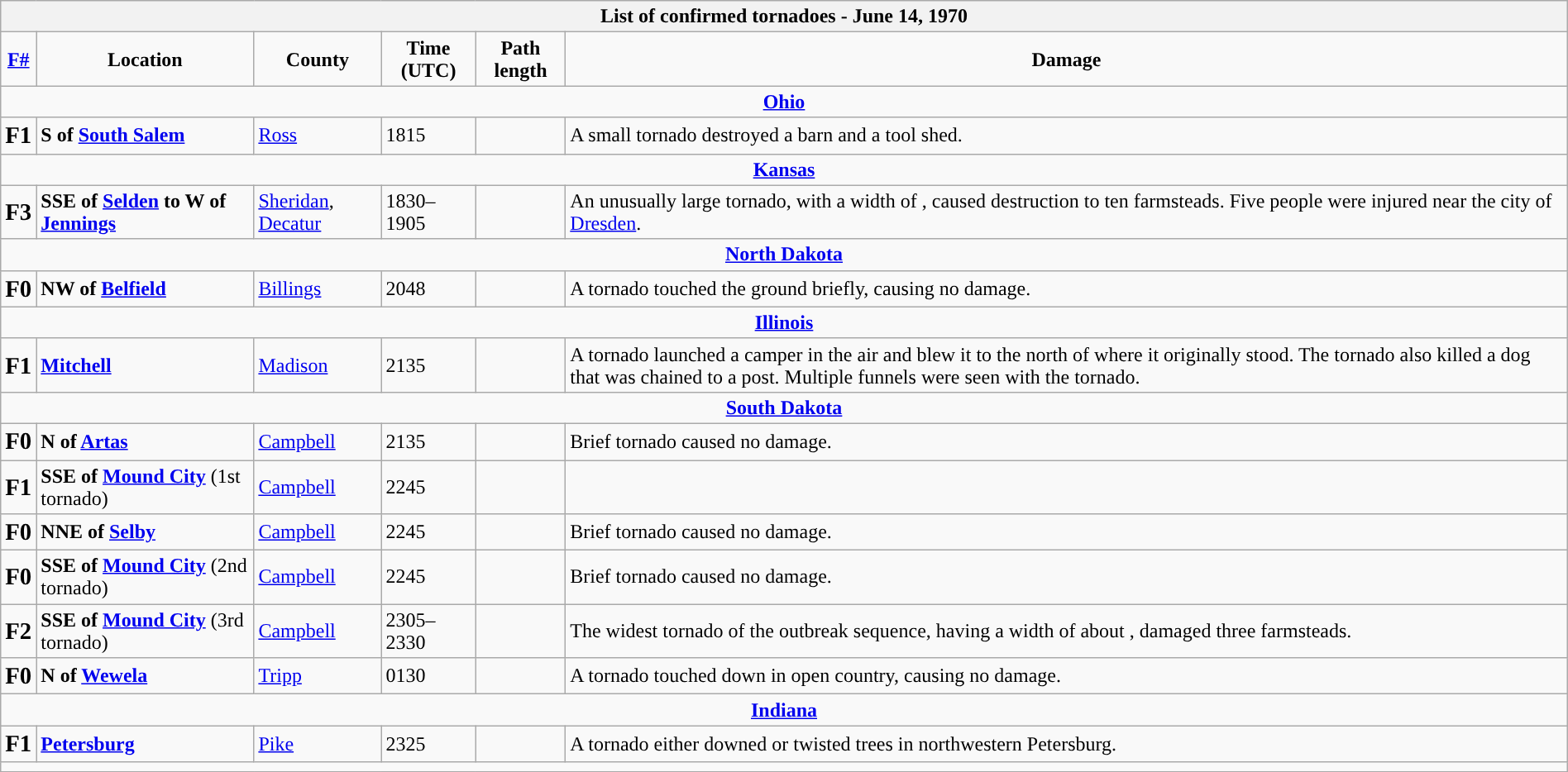<table class="wikitable toccolours collapsible" width="100%">
<tr>
<th colspan="6">List of confirmed tornadoes - June 14, 1970</th>
</tr>
<tr style="text-align:center;">
<td><strong><a href='#'>F#</a></strong></td>
<td><strong>Location</strong></td>
<td><strong>County</strong></td>
<td><strong>Time (UTC)</strong></td>
<td><strong>Path length</strong></td>
<td><strong>Damage</strong></td>
</tr>
<tr>
<td colspan="7" style="text-align:center;"><strong><a href='#'>Ohio</a></strong></td>
</tr>
<tr>
<td><big><strong>F1</strong></big></td>
<td><strong>S of <a href='#'>South Salem</a></strong></td>
<td><a href='#'>Ross</a></td>
<td>1815</td>
<td></td>
<td>A small tornado destroyed a barn and a tool shed.</td>
</tr>
<tr>
<td colspan="7" align="center"><strong><a href='#'>Kansas</a></strong></td>
</tr>
<tr>
<td><big><strong>F3</strong></big></td>
<td><strong>SSE of <a href='#'>Selden</a> to W of <a href='#'>Jennings</a></strong></td>
<td><a href='#'>Sheridan</a>, <a href='#'>Decatur</a></td>
<td>1830–1905</td>
<td></td>
<td>An unusually large tornado, with a width of , caused destruction to ten farmsteads. Five people were injured near the city of <a href='#'>Dresden</a>.</td>
</tr>
<tr>
<td colspan="7" align="center"><strong><a href='#'>North Dakota</a></strong></td>
</tr>
<tr>
<td><big><strong>F0</strong></big></td>
<td><strong>NW of <a href='#'>Belfield</a></strong></td>
<td><a href='#'>Billings</a></td>
<td>2048</td>
<td></td>
<td>A tornado touched the ground briefly, causing no damage.</td>
</tr>
<tr>
<td colspan="7" align="center"><strong><a href='#'>Illinois</a></strong></td>
</tr>
<tr>
<td><big><strong>F1</strong></big></td>
<td><strong><a href='#'>Mitchell</a></strong></td>
<td><a href='#'>Madison</a></td>
<td>2135</td>
<td></td>
<td>A tornado launched a camper  in the air and blew it  to the north of where it originally stood. The tornado also killed a dog that was chained to a post. Multiple funnels were seen with the tornado.</td>
</tr>
<tr>
<td colspan="7" align="center"><strong><a href='#'>South Dakota</a></strong></td>
</tr>
<tr>
<td><big><strong>F0</strong></big></td>
<td><strong>N of <a href='#'>Artas</a></strong></td>
<td><a href='#'>Campbell</a></td>
<td>2135</td>
<td></td>
<td>Brief tornado caused no damage.</td>
</tr>
<tr>
<td><big><strong>F1</strong></big></td>
<td><strong>SSE of <a href='#'>Mound City</a></strong> (1st tornado)</td>
<td><a href='#'>Campbell</a></td>
<td>2245</td>
<td></td>
<td></td>
</tr>
<tr>
<td><big><strong>F0</strong></big></td>
<td><strong>NNE of <a href='#'>Selby</a></strong></td>
<td><a href='#'>Campbell</a></td>
<td>2245</td>
<td></td>
<td>Brief tornado caused no damage.</td>
</tr>
<tr>
<td><big><strong>F0</strong></big></td>
<td><strong>SSE of <a href='#'>Mound City</a></strong> (2nd tornado)</td>
<td><a href='#'>Campbell</a></td>
<td>2245</td>
<td></td>
<td>Brief tornado caused no damage.</td>
</tr>
<tr>
<td><big><strong>F2</strong></big></td>
<td><strong>SSE of <a href='#'>Mound City</a></strong> (3rd tornado)</td>
<td><a href='#'>Campbell</a></td>
<td>2305–2330</td>
<td></td>
<td>The widest tornado of the outbreak sequence, having a width of about , damaged three farmsteads.</td>
</tr>
<tr>
<td><big><strong>F0</strong></big></td>
<td><strong>N of <a href='#'>Wewela</a></strong></td>
<td><a href='#'>Tripp</a></td>
<td>0130</td>
<td></td>
<td>A tornado touched down in open country, causing no damage.</td>
</tr>
<tr>
<td colspan="7" align="center"><strong><a href='#'>Indiana</a></strong></td>
</tr>
<tr>
<td><big><strong>F1</strong></big></td>
<td><strong><a href='#'>Petersburg</a></strong></td>
<td><a href='#'>Pike</a></td>
<td>2325</td>
<td></td>
<td>A tornado either downed or twisted trees in northwestern Petersburg.</td>
</tr>
<tr>
<td colspan="7" align="center"><small></small></td>
</tr>
<tr>
</tr>
</table>
